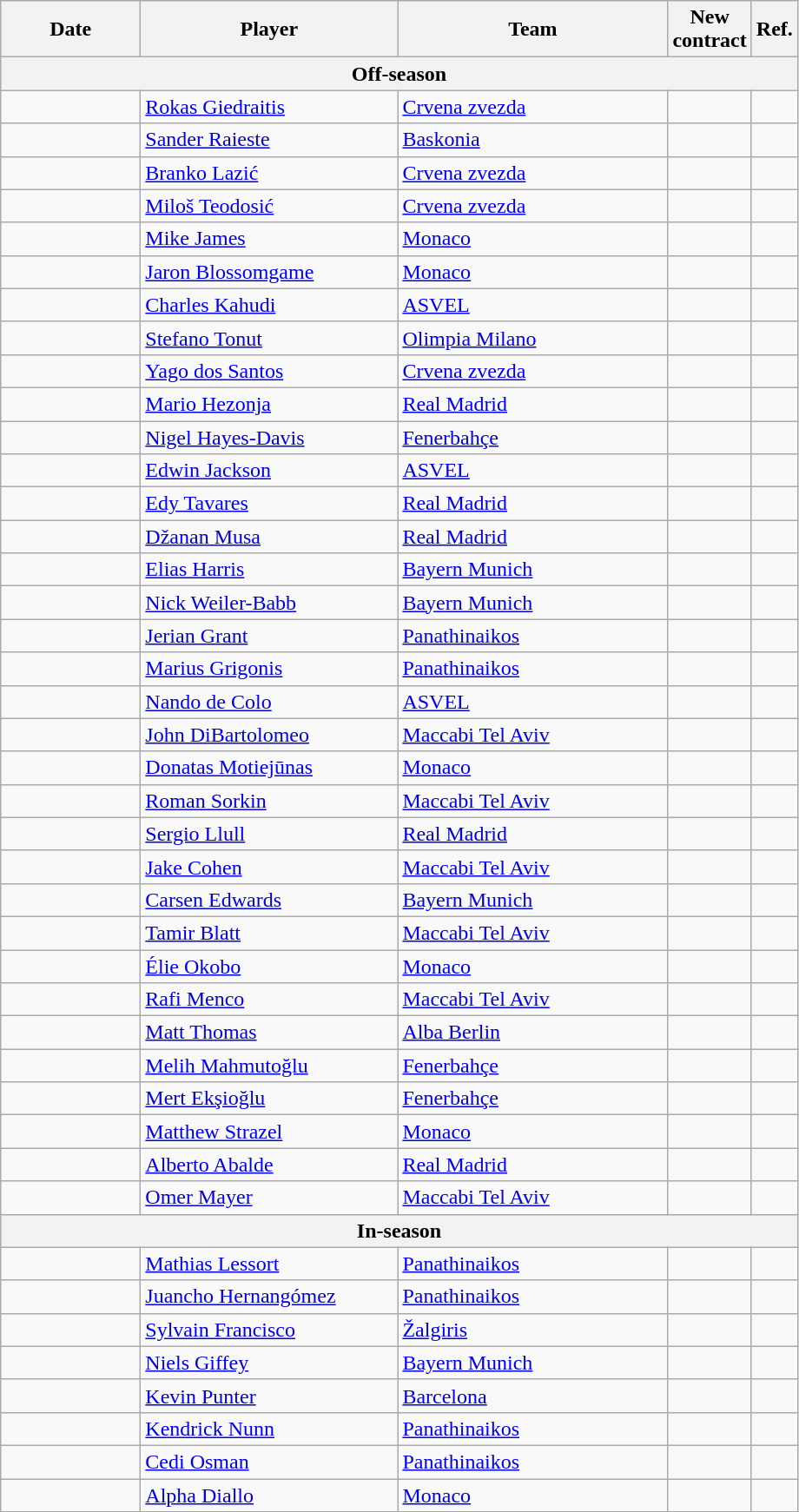<table class="wikitable sortable">
<tr>
<th width=100>Date</th>
<th width=190>Player</th>
<th style="width:200px;">Team</th>
<th>New<br>contract</th>
<th>Ref.</th>
</tr>
<tr>
<th colspan="5">Off-season</th>
</tr>
<tr>
<td></td>
<td> <a href='#'>Rokas Giedraitis</a></td>
<td> <a href='#'>Crvena zvezda</a></td>
<td></td>
<td></td>
</tr>
<tr>
<td></td>
<td> <a href='#'>Sander Raieste</a></td>
<td> <a href='#'>Baskonia</a></td>
<td></td>
<td></td>
</tr>
<tr>
<td></td>
<td> <a href='#'>Branko Lazić</a></td>
<td> <a href='#'>Crvena zvezda</a></td>
<td></td>
<td></td>
</tr>
<tr>
<td></td>
<td> <a href='#'>Miloš Teodosić</a></td>
<td> <a href='#'>Crvena zvezda</a></td>
<td></td>
<td></td>
</tr>
<tr>
<td></td>
<td> <a href='#'>Mike James</a></td>
<td> <a href='#'>Monaco</a></td>
<td></td>
<td></td>
</tr>
<tr>
<td></td>
<td> <a href='#'>Jaron Blossomgame</a></td>
<td> <a href='#'>Monaco</a></td>
<td></td>
<td></td>
</tr>
<tr>
<td></td>
<td> <a href='#'>Charles Kahudi</a></td>
<td> <a href='#'>ASVEL</a></td>
<td></td>
<td></td>
</tr>
<tr>
<td></td>
<td> <a href='#'>Stefano Tonut</a></td>
<td> <a href='#'>Olimpia Milano</a></td>
<td></td>
<td></td>
</tr>
<tr>
<td></td>
<td> <a href='#'>Yago dos Santos</a></td>
<td> <a href='#'>Crvena zvezda</a></td>
<td></td>
<td></td>
</tr>
<tr>
<td></td>
<td> <a href='#'>Mario Hezonja</a></td>
<td> <a href='#'>Real Madrid</a></td>
<td></td>
<td></td>
</tr>
<tr>
<td></td>
<td> <a href='#'>Nigel Hayes-Davis</a></td>
<td> <a href='#'>Fenerbahçe</a></td>
<td></td>
<td></td>
</tr>
<tr>
<td></td>
<td> <a href='#'>Edwin Jackson</a></td>
<td> <a href='#'>ASVEL</a></td>
<td></td>
<td></td>
</tr>
<tr>
<td></td>
<td> <a href='#'>Edy Tavares</a></td>
<td> <a href='#'>Real Madrid</a></td>
<td></td>
<td></td>
</tr>
<tr>
<td></td>
<td> <a href='#'>Džanan Musa</a></td>
<td> <a href='#'>Real Madrid</a></td>
<td></td>
<td></td>
</tr>
<tr>
<td></td>
<td> <a href='#'>Elias Harris</a></td>
<td> <a href='#'>Bayern Munich</a></td>
<td></td>
<td></td>
</tr>
<tr>
<td></td>
<td> <a href='#'>Nick Weiler-Babb</a></td>
<td> <a href='#'>Bayern Munich</a></td>
<td></td>
<td></td>
</tr>
<tr>
<td></td>
<td> <a href='#'>Jerian Grant</a></td>
<td> <a href='#'>Panathinaikos</a></td>
<td></td>
<td></td>
</tr>
<tr>
<td></td>
<td> <a href='#'>Marius Grigonis</a></td>
<td> <a href='#'>Panathinaikos</a></td>
<td></td>
<td></td>
</tr>
<tr>
<td></td>
<td> <a href='#'>Nando de Colo</a></td>
<td> <a href='#'>ASVEL</a></td>
<td></td>
<td></td>
</tr>
<tr>
<td></td>
<td> <a href='#'>John DiBartolomeo</a></td>
<td> <a href='#'>Maccabi Tel Aviv</a></td>
<td></td>
<td></td>
</tr>
<tr>
<td></td>
<td> <a href='#'>Donatas Motiejūnas</a></td>
<td> <a href='#'>Monaco</a></td>
<td></td>
<td></td>
</tr>
<tr>
<td></td>
<td> <a href='#'>Roman Sorkin</a></td>
<td> <a href='#'>Maccabi Tel Aviv</a></td>
<td></td>
<td></td>
</tr>
<tr>
<td></td>
<td> <a href='#'>Sergio Llull</a></td>
<td> <a href='#'>Real Madrid</a></td>
<td></td>
<td></td>
</tr>
<tr>
<td></td>
<td> <a href='#'>Jake Cohen</a></td>
<td> <a href='#'>Maccabi Tel Aviv</a></td>
<td></td>
<td></td>
</tr>
<tr>
<td></td>
<td> <a href='#'>Carsen Edwards</a></td>
<td> <a href='#'>Bayern Munich</a></td>
<td></td>
<td></td>
</tr>
<tr>
<td></td>
<td> <a href='#'>Tamir Blatt</a></td>
<td> <a href='#'>Maccabi Tel Aviv</a></td>
<td></td>
<td></td>
</tr>
<tr>
<td></td>
<td> <a href='#'>Élie Okobo</a></td>
<td> <a href='#'>Monaco</a></td>
<td></td>
<td></td>
</tr>
<tr>
<td></td>
<td> <a href='#'>Rafi Menco</a></td>
<td> <a href='#'>Maccabi Tel Aviv</a></td>
<td></td>
<td></td>
</tr>
<tr>
<td></td>
<td> <a href='#'>Matt Thomas</a></td>
<td> <a href='#'>Alba Berlin</a></td>
<td></td>
<td></td>
</tr>
<tr>
<td></td>
<td> <a href='#'>Melih Mahmutoğlu</a></td>
<td> <a href='#'>Fenerbahçe</a></td>
<td></td>
<td></td>
</tr>
<tr>
<td></td>
<td> <a href='#'>Mert Ekşioğlu</a></td>
<td> <a href='#'>Fenerbahçe</a></td>
<td></td>
<td></td>
</tr>
<tr>
<td></td>
<td> <a href='#'>Matthew Strazel</a></td>
<td> <a href='#'>Monaco</a></td>
<td></td>
<td></td>
</tr>
<tr>
<td></td>
<td> <a href='#'>Alberto Abalde</a></td>
<td> <a href='#'>Real Madrid</a></td>
<td></td>
<td></td>
</tr>
<tr>
<td></td>
<td> <a href='#'>Omer Mayer</a></td>
<td> <a href='#'>Maccabi Tel Aviv</a></td>
<td></td>
<td></td>
</tr>
<tr>
<th colspan="5">In-season</th>
</tr>
<tr>
<td></td>
<td> <a href='#'>Mathias Lessort</a></td>
<td> <a href='#'>Panathinaikos</a></td>
<td></td>
<td></td>
</tr>
<tr>
<td></td>
<td> <a href='#'>Juancho Hernangómez</a></td>
<td> <a href='#'>Panathinaikos</a></td>
<td></td>
<td></td>
</tr>
<tr>
<td></td>
<td> <a href='#'>Sylvain Francisco</a></td>
<td> <a href='#'>Žalgiris</a></td>
<td></td>
<td></td>
</tr>
<tr>
<td></td>
<td> <a href='#'>Niels Giffey</a></td>
<td> <a href='#'>Bayern Munich</a></td>
<td></td>
<td></td>
</tr>
<tr>
<td></td>
<td> <a href='#'>Kevin Punter</a></td>
<td> <a href='#'>Barcelona</a></td>
<td></td>
<td></td>
</tr>
<tr>
<td></td>
<td> <a href='#'>Kendrick Nunn</a></td>
<td> <a href='#'>Panathinaikos</a></td>
<td></td>
<td></td>
</tr>
<tr>
<td></td>
<td> <a href='#'>Cedi Osman</a></td>
<td> <a href='#'>Panathinaikos</a></td>
<td></td>
<td></td>
</tr>
<tr>
<td></td>
<td> <a href='#'>Alpha Diallo</a></td>
<td> <a href='#'>Monaco</a></td>
<td></td>
<td></td>
</tr>
<tr>
</tr>
</table>
